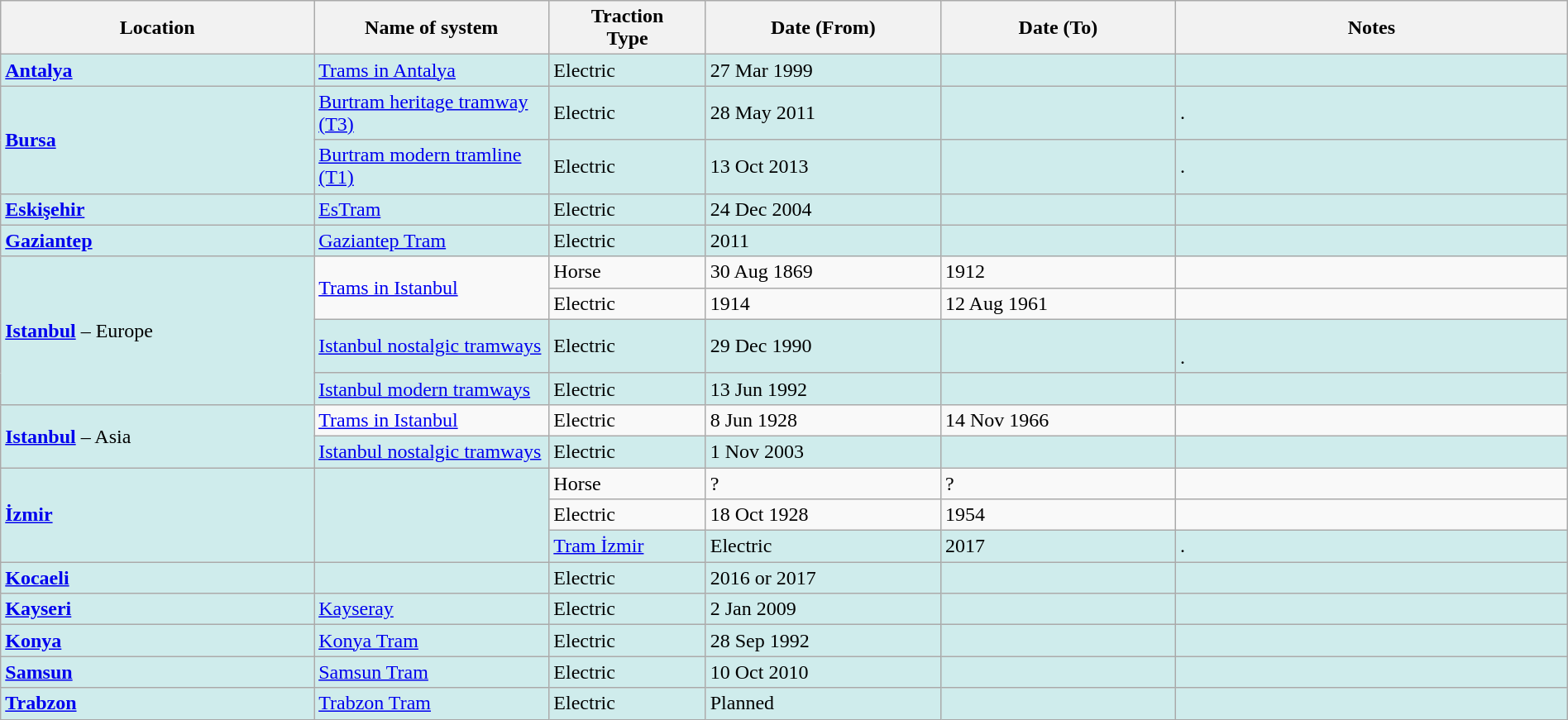<table class="wikitable" width=100%>
<tr>
<th width=20%>Location</th>
<th width=15%>Name of system</th>
<th width=10%>Traction<br>Type</th>
<th width=15%>Date (From)</th>
<th width=15%>Date (To)</th>
<th width=25%>Notes</th>
</tr>
<tr style="background:#CFECEC">
<td><strong><a href='#'>Antalya</a></strong></td>
<td><a href='#'>Trams in Antalya</a></td>
<td>Electric</td>
<td>27 Mar 1999</td>
<td></td>
<td> </td>
</tr>
<tr>
<td rowspan="2" style="background:#CFECEC"><strong><a href='#'>Bursa</a></strong></td>
<td style="background:#CFECEC"><a href='#'>Burtram heritage tramway (T3)</a></td>
<td style="background:#CFECEC">Electric</td>
<td style="background:#CFECEC">28 May 2011</td>
<td style="background:#CFECEC"></td>
<td style="background:#CFECEC">.</td>
</tr>
<tr>
<td style="background:#CFECEC"><a href='#'>Burtram modern tramline (T1)</a></td>
<td style="background:#CFECEC">Electric</td>
<td style="background:#CFECEC">13 Oct 2013</td>
<td style="background:#CFECEC"></td>
<td style="background:#CFECEC">.</td>
</tr>
<tr style="background:#CFECEC">
<td><strong><a href='#'>Eskişehir</a></strong></td>
<td><a href='#'>EsTram</a></td>
<td>Electric</td>
<td>24 Dec 2004</td>
<td></td>
<td> </td>
</tr>
<tr style="background:#CFECEC">
<td><strong><a href='#'>Gaziantep</a></strong></td>
<td><a href='#'>Gaziantep Tram</a></td>
<td>Electric</td>
<td>2011</td>
<td></td>
<td> </td>
</tr>
<tr>
<td style="background:#CFECEC" rowspan="4"><strong><a href='#'>Istanbul</a></strong> – Europe</td>
<td rowspan="2"><a href='#'>Trams in Istanbul</a></td>
<td>Horse</td>
<td>30 Aug 1869</td>
<td>1912</td>
<td> </td>
</tr>
<tr>
<td>Electric</td>
<td>1914</td>
<td>12 Aug 1961</td>
<td></td>
</tr>
<tr>
<td style="background:#CFECEC"><a href='#'>Istanbul nostalgic tramways</a></td>
<td style="background:#CFECEC">Electric</td>
<td style="background:#CFECEC">29 Dec 1990</td>
<td style="background:#CFECEC"></td>
<td style="background:#CFECEC"><br>.</td>
</tr>
<tr>
<td style="background:#CFECEC"><a href='#'>Istanbul modern tramways</a></td>
<td style="background:#CFECEC">Electric</td>
<td style="background:#CFECEC">13 Jun 1992</td>
<td style="background:#CFECEC"></td>
<td style="background:#CFECEC"></td>
</tr>
<tr>
<td style="background:#CFECEC" rowspan="2"><strong><a href='#'>Istanbul</a></strong> – Asia</td>
<td><a href='#'>Trams in Istanbul</a></td>
<td>Electric</td>
<td>8 Jun 1928</td>
<td>14 Nov 1966</td>
<td></td>
</tr>
<tr>
<td style="background:#CFECEC"><a href='#'>Istanbul nostalgic tramways</a></td>
<td style="background:#CFECEC">Electric</td>
<td style="background:#CFECEC">1 Nov 2003</td>
<td style="background:#CFECEC"></td>
<td style="background:#CFECEC"></td>
</tr>
<tr>
<td style="background:#CFECEC" rowspan="3"><strong><a href='#'>İzmir</a></strong></td>
<td style="background:#CFECEC" rowspan="3"> </td>
<td>Horse</td>
<td>?</td>
<td>?</td>
<td> </td>
</tr>
<tr>
<td>Electric</td>
<td>18 Oct 1928</td>
<td>1954</td>
<td></td>
</tr>
<tr>
<td style="background:#CFECEC"><a href='#'>Tram İzmir</a></td>
<td style="background:#CFECEC">Electric</td>
<td style="background:#CFECEC">2017</td>
<td style="background:#CFECEC">.</td>
</tr>
<tr style="background:#CFECEC">
<td><strong><a href='#'>Kocaeli</a></strong></td>
<td></td>
<td>Electric</td>
<td>2016 or 2017</td>
<td></td>
<td></td>
</tr>
<tr style="background:#CFECEC">
<td><strong><a href='#'>Kayseri</a></strong></td>
<td><a href='#'>Kayseray</a></td>
<td>Electric</td>
<td>2 Jan 2009</td>
<td></td>
<td> </td>
</tr>
<tr style="background:#CFECEC">
<td><strong><a href='#'>Konya</a></strong></td>
<td><a href='#'>Konya Tram</a></td>
<td>Electric</td>
<td>28 Sep 1992</td>
<td></td>
<td> </td>
</tr>
<tr style="background:#CFECEC">
<td><strong><a href='#'>Samsun</a></strong></td>
<td><a href='#'>Samsun Tram</a></td>
<td>Electric</td>
<td>10 Oct 2010</td>
<td></td>
<td> </td>
</tr>
<tr style="background:#CFECEC">
<td><strong><a href='#'>Trabzon</a></strong></td>
<td><a href='#'>Trabzon Tram</a></td>
<td>Electric</td>
<td>Planned</td>
<td></td>
<td></td>
</tr>
</table>
